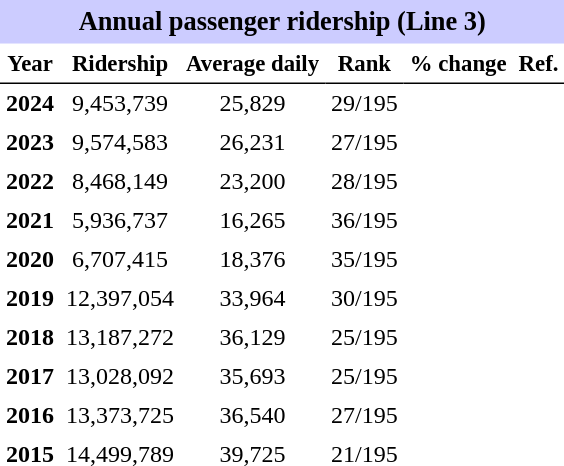<table class="toccolours" cellpadding="4" cellspacing="0" style="text-align:right;">
<tr>
<th colspan="6"  style="background-color:#ccf; background-color:#ccf; font-size:110%; text-align:center;">Annual passenger ridership (Line 3)</th>
</tr>
<tr style="font-size:95%; text-align:center">
<th style="border-bottom:1px solid black">Year</th>
<th style="border-bottom:1px solid black">Ridership</th>
<th style="border-bottom:1px solid black">Average daily</th>
<th style="border-bottom:1px solid black">Rank</th>
<th style="border-bottom:1px solid black">% change</th>
<th style="border-bottom:1px solid black">Ref.</th>
</tr>
<tr style="text-align:center;">
<td><strong>2024</strong></td>
<td>9,453,739</td>
<td>25,829</td>
<td>29/195</td>
<td></td>
<td></td>
</tr>
<tr style="text-align:center;">
<td><strong>2023</strong></td>
<td>9,574,583</td>
<td>26,231</td>
<td>27/195</td>
<td></td>
<td></td>
</tr>
<tr style="text-align:center;">
<td><strong>2022</strong></td>
<td>8,468,149</td>
<td>23,200</td>
<td>28/195</td>
<td></td>
<td></td>
</tr>
<tr style="text-align:center;">
<td><strong>2021</strong></td>
<td>5,936,737</td>
<td>16,265</td>
<td>36/195</td>
<td></td>
<td></td>
</tr>
<tr style="text-align:center;">
<td><strong>2020</strong></td>
<td>6,707,415</td>
<td>18,376</td>
<td>35/195</td>
<td></td>
<td></td>
</tr>
<tr style="text-align:center;">
<td><strong>2019</strong></td>
<td>12,397,054</td>
<td>33,964</td>
<td>30/195</td>
<td></td>
<td></td>
</tr>
<tr style="text-align:center;">
<td><strong>2018</strong></td>
<td>13,187,272</td>
<td>36,129</td>
<td>25/195</td>
<td></td>
<td></td>
</tr>
<tr style="text-align:center;">
<td><strong>2017</strong></td>
<td>13,028,092</td>
<td>35,693</td>
<td>25/195</td>
<td></td>
<td></td>
</tr>
<tr style="text-align:center;">
<td><strong>2016</strong></td>
<td>13,373,725</td>
<td>36,540</td>
<td>27/195</td>
<td></td>
<td></td>
</tr>
<tr style="text-align:center;">
<td><strong>2015</strong></td>
<td>14,499,789</td>
<td>39,725</td>
<td>21/195</td>
<td></td>
<td></td>
</tr>
</table>
